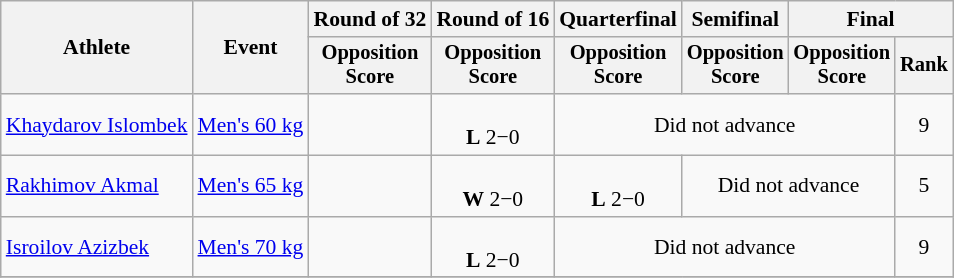<table class=wikitable style=font-size:90%;text-align:center>
<tr>
<th rowspan=2>Athlete</th>
<th rowspan=2>Event</th>
<th>Round of 32</th>
<th>Round of 16</th>
<th>Quarterfinal</th>
<th>Semifinal</th>
<th colspan=2>Final</th>
</tr>
<tr style=font-size:95%>
<th>Opposition<br>Score</th>
<th>Opposition<br>Score</th>
<th>Opposition<br>Score</th>
<th>Opposition<br>Score</th>
<th>Opposition<br>Score</th>
<th>Rank</th>
</tr>
<tr>
<td align=left><a href='#'>Khaydarov Islombek</a></td>
<td align=left><a href='#'>Men's 60 kg</a></td>
<td></td>
<td><br><strong>L</strong> 2−0</td>
<td colspan=3>Did not advance</td>
<td>9</td>
</tr>
<tr>
<td align=left><a href='#'>Rakhimov Akmal</a></td>
<td align=left><a href='#'>Men's 65 kg</a></td>
<td></td>
<td><br> <strong>W</strong> 2−0</td>
<td><br><strong>L</strong> 2−0</td>
<td colspan=2>Did not advance</td>
<td>5</td>
</tr>
<tr>
<td align=left><a href='#'>Isroilov Azizbek</a></td>
<td align=left><a href='#'>Men's 70 kg</a></td>
<td></td>
<td><br><strong>L</strong> 2−0</td>
<td colspan=3>Did not advance</td>
<td>9</td>
</tr>
<tr>
</tr>
</table>
